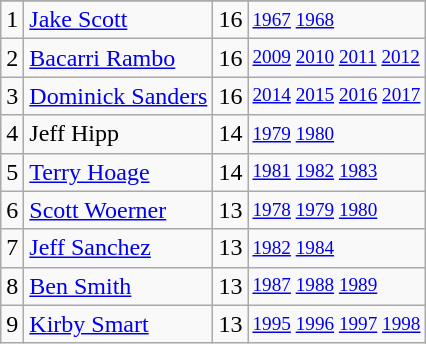<table class="wikitable">
<tr>
</tr>
<tr>
<td>1</td>
<td><a href='#'>Jake Scott</a></td>
<td>16</td>
<td style="font-size:80%;"><a href='#'>1967</a> <a href='#'>1968</a></td>
</tr>
<tr>
<td>2</td>
<td><a href='#'>Bacarri Rambo</a></td>
<td>16</td>
<td style="font-size:80%;"><a href='#'>2009</a> <a href='#'>2010</a> <a href='#'>2011</a> <a href='#'>2012</a></td>
</tr>
<tr>
<td>3</td>
<td><a href='#'>Dominick Sanders</a></td>
<td>16</td>
<td style="font-size:80%;"><a href='#'>2014</a> <a href='#'>2015</a> <a href='#'>2016</a> <a href='#'>2017</a></td>
</tr>
<tr>
<td>4</td>
<td>Jeff Hipp</td>
<td>14</td>
<td style="font-size:80%;"><a href='#'>1979</a> <a href='#'>1980</a></td>
</tr>
<tr>
<td>5</td>
<td><a href='#'>Terry Hoage</a></td>
<td>14</td>
<td style="font-size:80%;"><a href='#'>1981</a> <a href='#'>1982</a> <a href='#'>1983</a></td>
</tr>
<tr>
<td>6</td>
<td><a href='#'>Scott Woerner</a></td>
<td>13</td>
<td style="font-size:80%;"><a href='#'>1978</a> <a href='#'>1979</a> <a href='#'>1980</a></td>
</tr>
<tr>
<td>7</td>
<td><a href='#'>Jeff Sanchez</a></td>
<td>13</td>
<td style="font-size:80%;"><a href='#'>1982</a> <a href='#'>1984</a></td>
</tr>
<tr>
<td>8</td>
<td><a href='#'>Ben Smith</a></td>
<td>13</td>
<td style="font-size:80%;"><a href='#'>1987</a> <a href='#'>1988</a> <a href='#'>1989</a></td>
</tr>
<tr>
<td>9</td>
<td><a href='#'>Kirby Smart</a></td>
<td>13</td>
<td style="font-size:80%;"><a href='#'>1995</a> <a href='#'>1996</a> <a href='#'>1997</a> <a href='#'>1998</a></td>
</tr>
</table>
